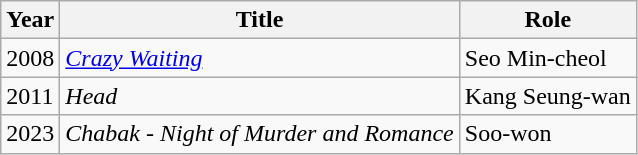<table class="wikitable">
<tr>
<th>Year</th>
<th>Title</th>
<th>Role</th>
</tr>
<tr>
<td>2008</td>
<td><em><a href='#'>Crazy Waiting</a></em></td>
<td>Seo Min-cheol</td>
</tr>
<tr>
<td>2011</td>
<td><em>Head</em></td>
<td>Kang Seung-wan</td>
</tr>
<tr>
<td>2023</td>
<td><em>Chabak - Night of Murder and Romance</em></td>
<td>Soo-won</td>
</tr>
</table>
